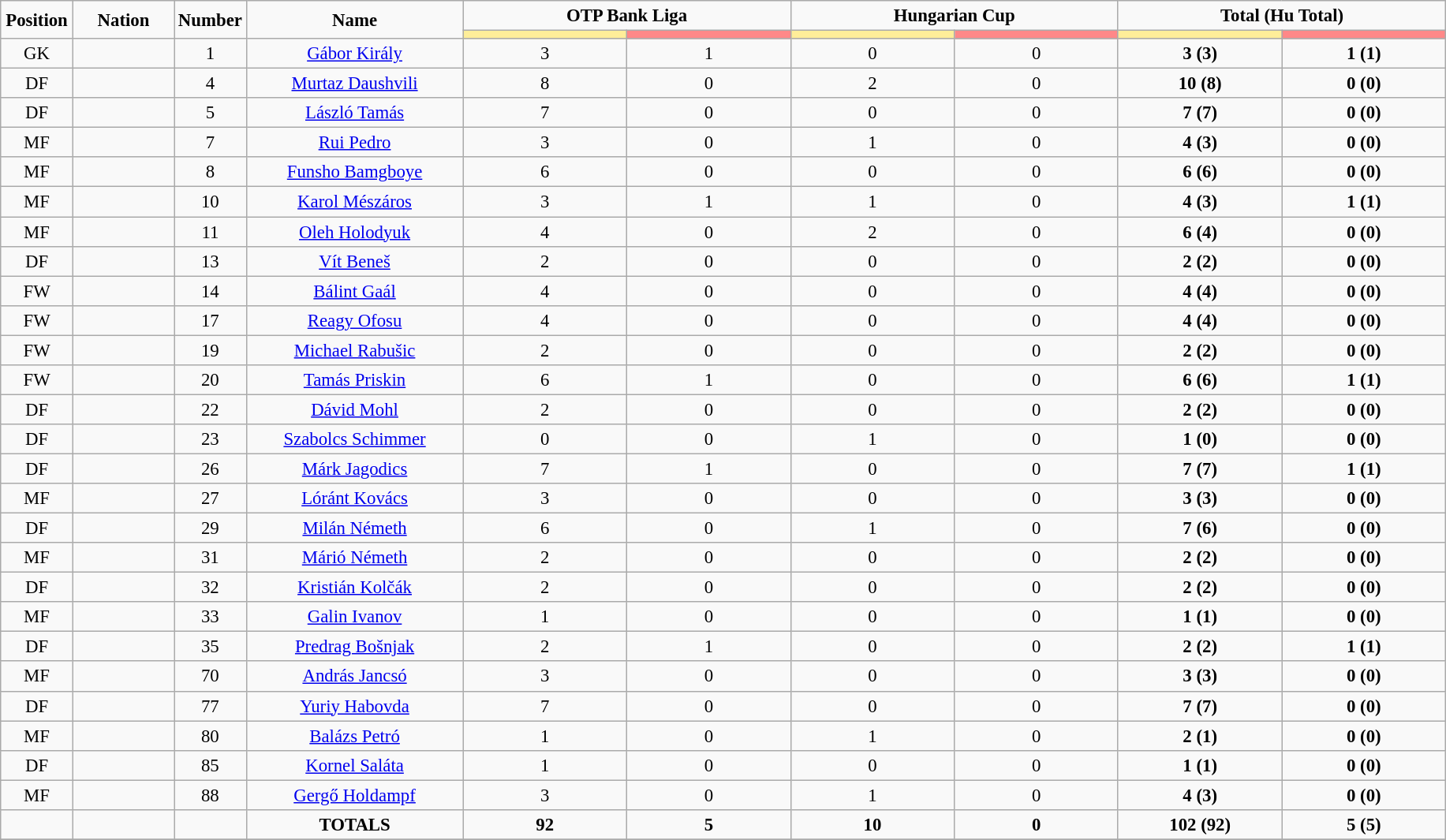<table class="wikitable" style="font-size: 95%; text-align: center;">
<tr>
<td rowspan="2" width="5%" align="center"><strong>Position</strong></td>
<td rowspan="2" width="7%" align="center"><strong>Nation</strong></td>
<td rowspan="2" width="5%" align="center"><strong>Number</strong></td>
<td rowspan="2" width="15%" align="center"><strong>Name</strong></td>
<td colspan="2" align="center"><strong>OTP Bank Liga</strong></td>
<td colspan="2" align="center"><strong>Hungarian Cup</strong></td>
<td colspan="2" align="center"><strong>Total (Hu Total)</strong></td>
</tr>
<tr>
<th width=60 style="background: #FFEE99"></th>
<th width=60 style="background: #FF8888"></th>
<th width=60 style="background: #FFEE99"></th>
<th width=60 style="background: #FF8888"></th>
<th width=60 style="background: #FFEE99"></th>
<th width=60 style="background: #FF8888"></th>
</tr>
<tr>
<td>GK</td>
<td></td>
<td>1</td>
<td><a href='#'>Gábor Király</a></td>
<td>3</td>
<td>1</td>
<td>0</td>
<td>0</td>
<td><strong>3 (3)</strong></td>
<td><strong>1 (1)</strong></td>
</tr>
<tr>
<td>DF</td>
<td></td>
<td>4</td>
<td><a href='#'>Murtaz Daushvili</a></td>
<td>8</td>
<td>0</td>
<td>2</td>
<td>0</td>
<td><strong>10 (8)</strong></td>
<td><strong>0 (0)</strong></td>
</tr>
<tr>
<td>DF</td>
<td></td>
<td>5</td>
<td><a href='#'>László Tamás</a></td>
<td>7</td>
<td>0</td>
<td>0</td>
<td>0</td>
<td><strong>7 (7)</strong></td>
<td><strong>0 (0)</strong></td>
</tr>
<tr>
<td>MF</td>
<td></td>
<td>7</td>
<td><a href='#'>Rui Pedro</a></td>
<td>3</td>
<td>0</td>
<td>1</td>
<td>0</td>
<td><strong>4 (3)</strong></td>
<td><strong>0 (0)</strong></td>
</tr>
<tr>
<td>MF</td>
<td></td>
<td>8</td>
<td><a href='#'>Funsho Bamgboye</a></td>
<td>6</td>
<td>0</td>
<td>0</td>
<td>0</td>
<td><strong>6 (6)</strong></td>
<td><strong>0 (0)</strong></td>
</tr>
<tr>
<td>MF</td>
<td></td>
<td>10</td>
<td><a href='#'>Karol Mészáros</a></td>
<td>3</td>
<td>1</td>
<td>1</td>
<td>0</td>
<td><strong>4 (3)</strong></td>
<td><strong>1 (1)</strong></td>
</tr>
<tr>
<td>MF</td>
<td></td>
<td>11</td>
<td><a href='#'>Oleh Holodyuk</a></td>
<td>4</td>
<td>0</td>
<td>2</td>
<td>0</td>
<td><strong>6 (4)</strong></td>
<td><strong>0 (0)</strong></td>
</tr>
<tr>
<td>DF</td>
<td></td>
<td>13</td>
<td><a href='#'>Vít Beneš</a></td>
<td>2</td>
<td>0</td>
<td>0</td>
<td>0</td>
<td><strong>2 (2)</strong></td>
<td><strong>0 (0)</strong></td>
</tr>
<tr>
<td>FW</td>
<td></td>
<td>14</td>
<td><a href='#'>Bálint Gaál</a></td>
<td>4</td>
<td>0</td>
<td>0</td>
<td>0</td>
<td><strong>4 (4)</strong></td>
<td><strong>0 (0)</strong></td>
</tr>
<tr>
<td>FW</td>
<td></td>
<td>17</td>
<td><a href='#'>Reagy Ofosu</a></td>
<td>4</td>
<td>0</td>
<td>0</td>
<td>0</td>
<td><strong>4 (4)</strong></td>
<td><strong>0 (0)</strong></td>
</tr>
<tr>
<td>FW</td>
<td></td>
<td>19</td>
<td><a href='#'>Michael Rabušic</a></td>
<td>2</td>
<td>0</td>
<td>0</td>
<td>0</td>
<td><strong>2 (2)</strong></td>
<td><strong>0 (0)</strong></td>
</tr>
<tr>
<td>FW</td>
<td></td>
<td>20</td>
<td><a href='#'>Tamás Priskin</a></td>
<td>6</td>
<td>1</td>
<td>0</td>
<td>0</td>
<td><strong>6 (6)</strong></td>
<td><strong>1 (1)</strong></td>
</tr>
<tr>
<td>DF</td>
<td></td>
<td>22</td>
<td><a href='#'>Dávid Mohl</a></td>
<td>2</td>
<td>0</td>
<td>0</td>
<td>0</td>
<td><strong>2 (2)</strong></td>
<td><strong>0 (0)</strong></td>
</tr>
<tr>
<td>DF</td>
<td></td>
<td>23</td>
<td><a href='#'>Szabolcs Schimmer</a></td>
<td>0</td>
<td>0</td>
<td>1</td>
<td>0</td>
<td><strong>1 (0)</strong></td>
<td><strong>0 (0)</strong></td>
</tr>
<tr>
<td>DF</td>
<td></td>
<td>26</td>
<td><a href='#'>Márk Jagodics</a></td>
<td>7</td>
<td>1</td>
<td>0</td>
<td>0</td>
<td><strong>7 (7)</strong></td>
<td><strong>1 (1)</strong></td>
</tr>
<tr>
<td>MF</td>
<td></td>
<td>27</td>
<td><a href='#'>Lóránt Kovács</a></td>
<td>3</td>
<td>0</td>
<td>0</td>
<td>0</td>
<td><strong>3 (3)</strong></td>
<td><strong>0 (0)</strong></td>
</tr>
<tr>
<td>DF</td>
<td></td>
<td>29</td>
<td><a href='#'>Milán Németh</a></td>
<td>6</td>
<td>0</td>
<td>1</td>
<td>0</td>
<td><strong>7 (6)</strong></td>
<td><strong>0 (0)</strong></td>
</tr>
<tr>
<td>MF</td>
<td></td>
<td>31</td>
<td><a href='#'>Márió Németh</a></td>
<td>2</td>
<td>0</td>
<td>0</td>
<td>0</td>
<td><strong>2 (2)</strong></td>
<td><strong>0 (0)</strong></td>
</tr>
<tr>
<td>DF</td>
<td></td>
<td>32</td>
<td><a href='#'>Kristián Kolčák</a></td>
<td>2</td>
<td>0</td>
<td>0</td>
<td>0</td>
<td><strong>2 (2)</strong></td>
<td><strong>0 (0)</strong></td>
</tr>
<tr>
<td>MF</td>
<td></td>
<td>33</td>
<td><a href='#'>Galin Ivanov</a></td>
<td>1</td>
<td>0</td>
<td>0</td>
<td>0</td>
<td><strong>1 (1)</strong></td>
<td><strong>0 (0)</strong></td>
</tr>
<tr>
<td>DF</td>
<td></td>
<td>35</td>
<td><a href='#'>Predrag Bošnjak</a></td>
<td>2</td>
<td>1</td>
<td>0</td>
<td>0</td>
<td><strong>2 (2)</strong></td>
<td><strong>1 (1)</strong></td>
</tr>
<tr>
<td>MF</td>
<td></td>
<td>70</td>
<td><a href='#'>András Jancsó</a></td>
<td>3</td>
<td>0</td>
<td>0</td>
<td>0</td>
<td><strong>3 (3)</strong></td>
<td><strong>0 (0)</strong></td>
</tr>
<tr>
<td>DF</td>
<td></td>
<td>77</td>
<td><a href='#'>Yuriy Habovda</a></td>
<td>7</td>
<td>0</td>
<td>0</td>
<td>0</td>
<td><strong>7 (7)</strong></td>
<td><strong>0 (0)</strong></td>
</tr>
<tr>
<td>MF</td>
<td></td>
<td>80</td>
<td><a href='#'>Balázs Petró</a></td>
<td>1</td>
<td>0</td>
<td>1</td>
<td>0</td>
<td><strong>2 (1)</strong></td>
<td><strong>0 (0)</strong></td>
</tr>
<tr>
<td>DF</td>
<td></td>
<td>85</td>
<td><a href='#'>Kornel Saláta</a></td>
<td>1</td>
<td>0</td>
<td>0</td>
<td>0</td>
<td><strong>1 (1)</strong></td>
<td><strong>0 (0)</strong></td>
</tr>
<tr>
<td>MF</td>
<td></td>
<td>88</td>
<td><a href='#'>Gergő Holdampf</a></td>
<td>3</td>
<td>0</td>
<td>1</td>
<td>0</td>
<td><strong>4 (3)</strong></td>
<td><strong>0 (0)</strong></td>
</tr>
<tr>
<td></td>
<td></td>
<td></td>
<td><strong>TOTALS</strong></td>
<td><strong>92</strong></td>
<td><strong>5</strong></td>
<td><strong>10</strong></td>
<td><strong>0</strong></td>
<td><strong>102 (92)</strong></td>
<td><strong>5 (5)</strong></td>
</tr>
<tr>
</tr>
</table>
